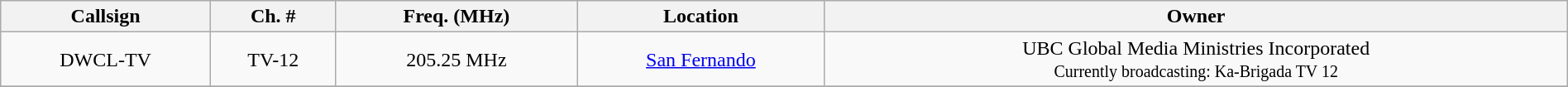<table class="wikitable" style="width:100%; text-align:center;">
<tr>
<th>Callsign</th>
<th>Ch. #</th>
<th>Freq. (MHz)</th>
<th>Location</th>
<th>Owner</th>
</tr>
<tr>
<td>DWCL-TV</td>
<td>TV-12</td>
<td>205.25 MHz</td>
<td><a href='#'>San Fernando</a></td>
<td>UBC Global Media Ministries Incorporated<br><small>Currently broadcasting: Ka-Brigada TV 12</small></td>
</tr>
<tr>
</tr>
</table>
